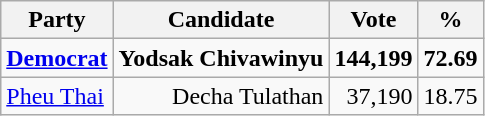<table class="wikitable" style="text-align:right">
<tr>
<th>Party</th>
<th>Candidate</th>
<th>Vote</th>
<th>%</th>
</tr>
<tr>
<td align="left"><a href='#'><strong>Democrat</strong></a></td>
<td><strong>Yodsak Chivawinyu</strong></td>
<td><strong>144,199</strong></td>
<td><strong>72.69</strong></td>
</tr>
<tr>
<td align="left"><a href='#'>Pheu Thai</a></td>
<td>Decha Tulathan</td>
<td>37,190</td>
<td>18.75</td>
</tr>
</table>
